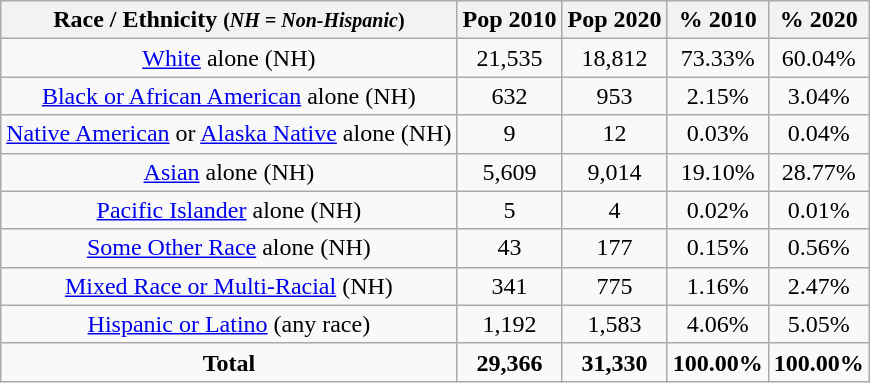<table class="wikitable" style="text-align:center;">
<tr>
<th>Race / Ethnicity <small>(<em>NH = Non-Hispanic</em>)</small></th>
<th>Pop 2010</th>
<th>Pop 2020</th>
<th>% 2010</th>
<th>% 2020</th>
</tr>
<tr>
<td><a href='#'>White</a> alone (NH)</td>
<td>21,535</td>
<td>18,812</td>
<td>73.33%</td>
<td>60.04%</td>
</tr>
<tr>
<td><a href='#'>Black or African American</a> alone (NH)</td>
<td>632</td>
<td>953</td>
<td>2.15%</td>
<td>3.04%</td>
</tr>
<tr>
<td><a href='#'>Native American</a> or <a href='#'>Alaska Native</a> alone (NH)</td>
<td>9</td>
<td>12</td>
<td>0.03%</td>
<td>0.04%</td>
</tr>
<tr>
<td><a href='#'>Asian</a> alone (NH)</td>
<td>5,609</td>
<td>9,014</td>
<td>19.10%</td>
<td>28.77%</td>
</tr>
<tr>
<td><a href='#'>Pacific Islander</a> alone (NH)</td>
<td>5</td>
<td>4</td>
<td>0.02%</td>
<td>0.01%</td>
</tr>
<tr>
<td><a href='#'>Some Other Race</a> alone (NH)</td>
<td>43</td>
<td>177</td>
<td>0.15%</td>
<td>0.56%</td>
</tr>
<tr>
<td><a href='#'>Mixed Race or Multi-Racial</a> (NH)</td>
<td>341</td>
<td>775</td>
<td>1.16%</td>
<td>2.47%</td>
</tr>
<tr>
<td><a href='#'>Hispanic or Latino</a> (any race)</td>
<td>1,192</td>
<td>1,583</td>
<td>4.06%</td>
<td>5.05%</td>
</tr>
<tr>
<td><strong>Total</strong></td>
<td><strong>29,366</strong></td>
<td><strong>31,330</strong></td>
<td><strong>100.00%</strong></td>
<td><strong>100.00%</strong></td>
</tr>
</table>
